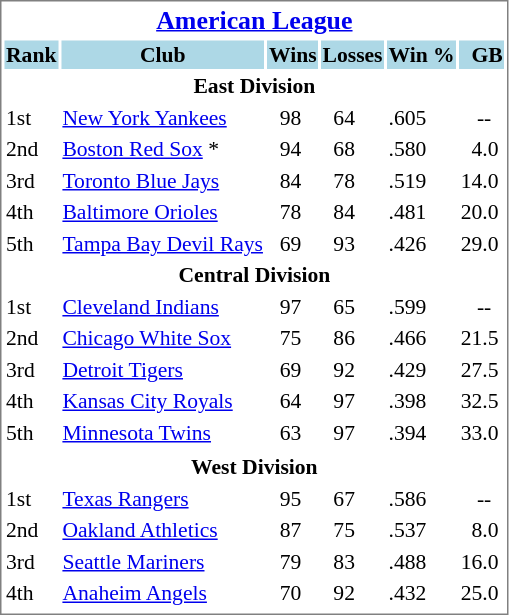<table cellpadding="1" style="width:auto;font-size: 90%; border: 1px solid gray;">
<tr align="center" style="font-size: larger;">
<th colspan=6><a href='#'>American League</a></th>
</tr>
<tr style="background:lightblue;">
<th>Rank</th>
<th>Club</th>
<th>Wins</th>
<th>Losses</th>
<th>Win %</th>
<th>  GB</th>
</tr>
<tr align="center" style="vertical-align: middle;" style="background:lightblue;">
<th colspan=6>East Division</th>
</tr>
<tr>
<td>1st</td>
<td><a href='#'>New York Yankees</a></td>
<td>  98</td>
<td>  64</td>
<td>.605</td>
<td>     --</td>
</tr>
<tr>
<td>2nd</td>
<td><a href='#'>Boston Red Sox</a> *</td>
<td>  94</td>
<td>  68</td>
<td>.580</td>
<td>  4.0</td>
</tr>
<tr>
<td>3rd</td>
<td><a href='#'>Toronto Blue Jays</a></td>
<td>  84</td>
<td>  78</td>
<td>.519</td>
<td>14.0</td>
</tr>
<tr>
<td>4th</td>
<td><a href='#'>Baltimore Orioles</a></td>
<td>  78</td>
<td>  84</td>
<td>.481</td>
<td>20.0</td>
</tr>
<tr>
<td>5th</td>
<td><a href='#'>Tampa Bay Devil Rays</a></td>
<td>  69</td>
<td>  93</td>
<td>.426</td>
<td>29.0</td>
</tr>
<tr align="center" style="vertical-align: middle;" style="background:lightblue;">
<th colspan=6>Central Division</th>
</tr>
<tr>
<td>1st</td>
<td><a href='#'>Cleveland Indians</a></td>
<td>  97</td>
<td>  65</td>
<td>.599</td>
<td>     --</td>
</tr>
<tr>
<td>2nd</td>
<td><a href='#'>Chicago White Sox</a></td>
<td>  75</td>
<td>  86</td>
<td>.466</td>
<td>21.5</td>
</tr>
<tr>
<td>3rd</td>
<td><a href='#'>Detroit Tigers</a></td>
<td>  69</td>
<td>  92</td>
<td>.429</td>
<td>27.5</td>
</tr>
<tr>
<td>4th</td>
<td><a href='#'>Kansas City Royals</a></td>
<td>  64</td>
<td>  97</td>
<td>.398</td>
<td>32.5</td>
</tr>
<tr>
<td>5th</td>
<td><a href='#'>Minnesota Twins</a></td>
<td>  63</td>
<td>  97</td>
<td>.394</td>
<td>33.0</td>
</tr>
<tr>
</tr>
<tr align="center" style="vertical-align: middle;" style="background:lightblue;">
<th colspan=6>West Division</th>
</tr>
<tr>
<td>1st</td>
<td><a href='#'>Texas Rangers</a></td>
<td>  95</td>
<td>  67</td>
<td>.586</td>
<td>     --</td>
</tr>
<tr>
<td>2nd</td>
<td><a href='#'>Oakland Athletics</a></td>
<td>  87</td>
<td>  75</td>
<td>.537</td>
<td>  8.0</td>
</tr>
<tr>
<td>3rd</td>
<td><a href='#'>Seattle Mariners</a></td>
<td>  79</td>
<td>  83</td>
<td>.488</td>
<td>16.0</td>
</tr>
<tr>
<td>4th</td>
<td><a href='#'>Anaheim Angels</a></td>
<td>  70</td>
<td>  92</td>
<td>.432</td>
<td>25.0</td>
</tr>
<tr>
</tr>
</table>
